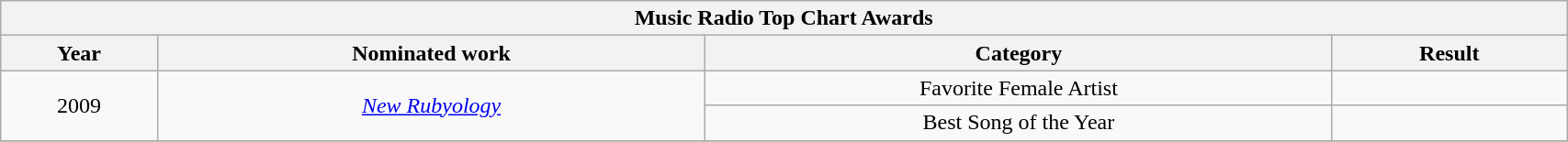<table width="90%" class="wikitable">
<tr>
<th colspan="4" align="center">Music Radio Top Chart Awards</th>
</tr>
<tr>
<th width="10%">Year</th>
<th width="35%">Nominated work</th>
<th width="40%">Category</th>
<th width="15%">Result</th>
</tr>
<tr>
<td align="center" rowspan=2>2009</td>
<td align="center" rowspan=2><em><a href='#'>New Rubyology</a></em></td>
<td align="center">Favorite Female Artist</td>
<td></td>
</tr>
<tr>
<td align="center">Best Song of the Year</td>
<td></td>
</tr>
<tr>
</tr>
</table>
